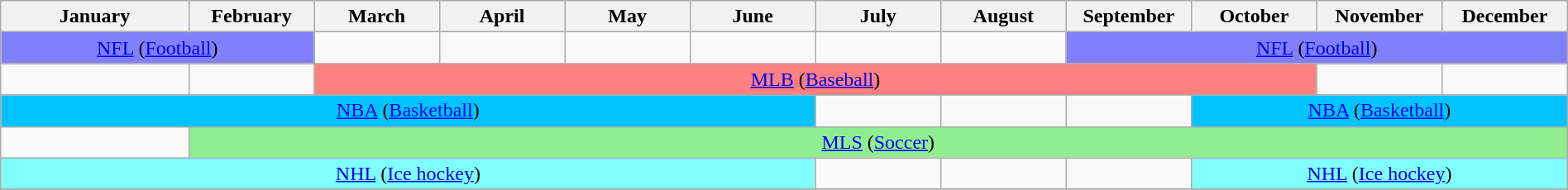<table class = "wikitable" width = 100%>
<tr>
<th width=0%>January</th>
<th width=8%>February</th>
<th width=8%>March</th>
<th width=8%>April</th>
<th width=8%>May</th>
<th width=8%>June</th>
<th width=8%>July</th>
<th width=8%>August</th>
<th width=8%>September</th>
<th width=8%>October</th>
<th width=8%>November</th>
<th width=8%>December</th>
</tr>
<tr>
<td colspan=2 style="background:#8080FF; text-align:center"><a href='#'>NFL</a> (<a href='#'>Football</a>)</td>
<td></td>
<td></td>
<td></td>
<td></td>
<td></td>
<td></td>
<td colspan=4 style="background:#8080FF; text-align:center"><a href='#'>NFL</a> (<a href='#'>Football</a>)</td>
</tr>
<tr>
<td></td>
<td></td>
<td colspan=8 style="background:#FF8080; text-align:center"><a href='#'>MLB</a> (<a href='#'>Baseball</a>)</td>
<td></td>
</tr>
<tr>
<td colspan=6 style="background:#00c3ff; text-align:center"><a href='#'>NBA</a> (<a href='#'>Basketball</a>)</td>
<td></td>
<td></td>
<td></td>
<td colspan=3 style="background:#00c3ff; text-align:center"><a href='#'>NBA</a> (<a href='#'>Basketball</a>)</td>
</tr>
<tr>
<td></td>
<td colspan=11 style="background:lightgreen; text-align:center"><a href='#'>MLS</a> (<a href='#'>Soccer</a>)</td>
</tr>
<tr>
<td colspan=6 style="background:#80FFFF; text-align:center"><a href='#'>NHL</a> (<a href='#'>Ice hockey</a>)</td>
<td></td>
<td></td>
<td></td>
<td colspan=3 style="background:#80FFFF; text-align:center"><a href='#'>NHL</a> (<a href='#'>Ice hockey</a>)</td>
</tr>
<tr>
</tr>
</table>
